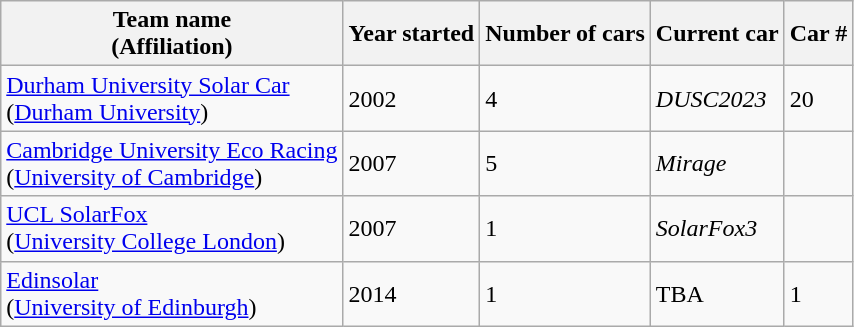<table class="wikitable">
<tr ">
<th><strong>Team name<br>(Affiliation)</strong></th>
<th><strong>Year started</strong></th>
<th><strong>Number of cars</strong></th>
<th><strong>Current car</strong></th>
<th><strong>Car #</strong></th>
</tr>
<tr>
<td><a href='#'>Durham University Solar Car</a><br>(<a href='#'>Durham University</a>)</td>
<td>2002</td>
<td>4</td>
<td><em>DUSC2023</em></td>
<td>20</td>
</tr>
<tr>
<td><a href='#'>Cambridge University Eco Racing</a><br>(<a href='#'>University of Cambridge</a>)</td>
<td>2007</td>
<td>5</td>
<td><em>Mirage</em></td>
<td></td>
</tr>
<tr>
<td><a href='#'>UCL SolarFox</a><br>(<a href='#'>University College London</a>)</td>
<td>2007</td>
<td>1</td>
<td><em>SolarFox3</em></td>
<td></td>
</tr>
<tr>
<td><a href='#'>Edinsolar</a><br>(<a href='#'>University of Edinburgh</a>)</td>
<td>2014</td>
<td>1</td>
<td>TBA</td>
<td>1</td>
</tr>
</table>
